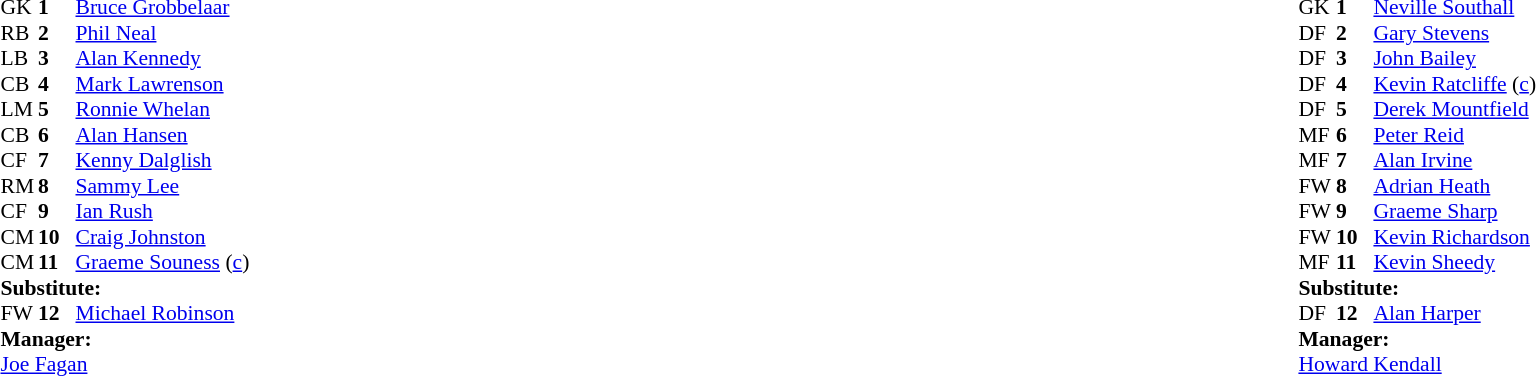<table width="100%">
<tr>
<td valign="top" width="50%"><br><table style="font-size: 90%" cellspacing="0" cellpadding="0">
<tr>
<td colspan="4"></td>
</tr>
<tr>
<th width="25"></th>
<th width="25"></th>
</tr>
<tr>
<td>GK</td>
<td><strong>1</strong></td>
<td> <a href='#'>Bruce Grobbelaar</a></td>
</tr>
<tr>
<td>RB</td>
<td><strong>2</strong></td>
<td> <a href='#'>Phil Neal</a></td>
</tr>
<tr>
<td>LB</td>
<td><strong>3</strong></td>
<td> <a href='#'>Alan Kennedy</a></td>
</tr>
<tr>
<td>CB</td>
<td><strong>4</strong></td>
<td> <a href='#'>Mark Lawrenson</a></td>
</tr>
<tr>
<td>LM</td>
<td><strong>5</strong></td>
<td> <a href='#'>Ronnie Whelan</a></td>
</tr>
<tr>
<td>CB</td>
<td><strong>6</strong></td>
<td> <a href='#'>Alan Hansen</a></td>
</tr>
<tr>
<td>CF</td>
<td><strong>7</strong></td>
<td> <a href='#'>Kenny Dalglish</a></td>
</tr>
<tr>
<td>RM</td>
<td><strong>8</strong></td>
<td> <a href='#'>Sammy Lee</a></td>
</tr>
<tr>
<td>CF</td>
<td><strong>9</strong></td>
<td> <a href='#'>Ian Rush</a></td>
</tr>
<tr>
<td>CM</td>
<td><strong>10</strong></td>
<td> <a href='#'>Craig Johnston</a></td>
<td></td>
<td></td>
</tr>
<tr>
<td>CM</td>
<td><strong>11</strong></td>
<td> <a href='#'>Graeme Souness</a> (<a href='#'>c</a>)</td>
</tr>
<tr>
<td colspan=4><strong>Substitute:</strong></td>
</tr>
<tr>
<td>FW</td>
<td><strong>12</strong></td>
<td> <a href='#'>Michael Robinson</a></td>
<td></td>
<td></td>
</tr>
<tr>
<td colspan=4><strong>Manager:</strong></td>
</tr>
<tr>
<td colspan="4"> <a href='#'>Joe Fagan</a></td>
</tr>
</table>
</td>
<td style="vertical-align:top; width:50%;"><br><table cellspacing="0" cellpadding="0" style="font-size:90%; margin:auto;">
<tr>
<td colspan="4"></td>
</tr>
<tr>
<th width="25"></th>
<th width="25"></th>
</tr>
<tr>
<td>GK</td>
<td><strong>1</strong></td>
<td> <a href='#'>Neville Southall</a></td>
</tr>
<tr>
<td>DF</td>
<td><strong>2</strong></td>
<td> <a href='#'>Gary Stevens</a></td>
</tr>
<tr>
<td>DF</td>
<td><strong>3</strong></td>
<td> <a href='#'>John Bailey</a></td>
</tr>
<tr>
<td>DF</td>
<td><strong>4</strong></td>
<td> <a href='#'>Kevin Ratcliffe</a> (<a href='#'>c</a>)</td>
</tr>
<tr>
<td>DF</td>
<td><strong>5</strong></td>
<td> <a href='#'>Derek Mountfield</a></td>
</tr>
<tr>
<td>MF</td>
<td><strong>6</strong></td>
<td> <a href='#'>Peter Reid</a></td>
</tr>
<tr>
<td>MF</td>
<td><strong>7</strong></td>
<td> <a href='#'>Alan Irvine</a></td>
</tr>
<tr>
<td>FW</td>
<td><strong>8</strong></td>
<td> <a href='#'>Adrian Heath</a></td>
</tr>
<tr>
<td>FW</td>
<td><strong>9</strong></td>
<td> <a href='#'>Graeme Sharp</a></td>
</tr>
<tr>
<td>FW</td>
<td><strong>10</strong></td>
<td> <a href='#'>Kevin Richardson</a></td>
</tr>
<tr>
<td>MF</td>
<td><strong>11</strong></td>
<td> <a href='#'>Kevin Sheedy</a></td>
</tr>
<tr>
<td colspan=4><strong>Substitute:</strong></td>
</tr>
<tr>
<td>DF</td>
<td><strong>12</strong></td>
<td> <a href='#'>Alan Harper</a></td>
</tr>
<tr>
<td colspan=4><strong>Manager:</strong></td>
</tr>
<tr>
<td colspan="4"> <a href='#'>Howard Kendall</a></td>
</tr>
</table>
</td>
</tr>
</table>
